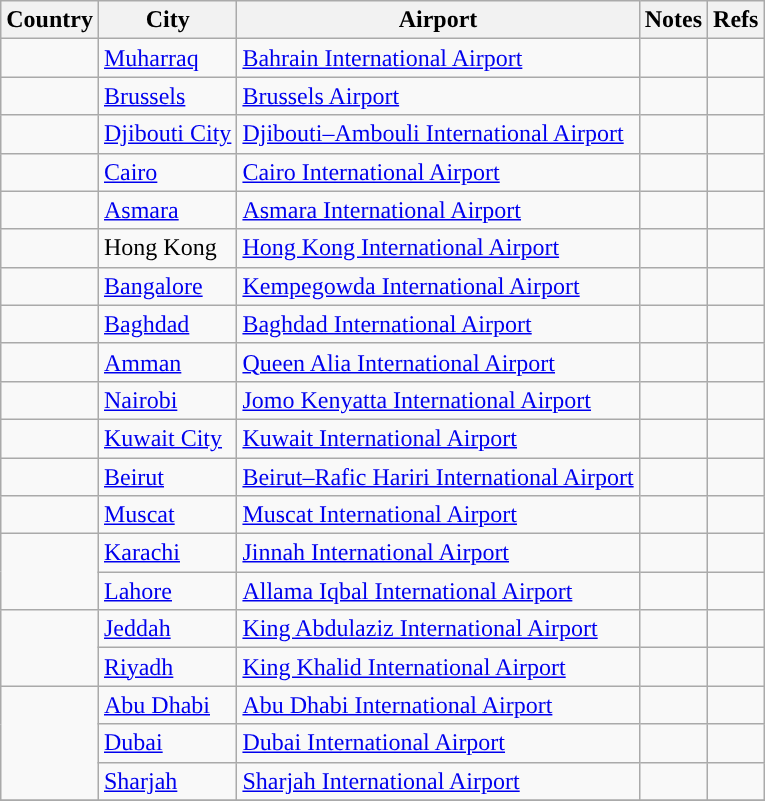<table class="sortable wikitable">
<tr>
<th>Country</th>
<th>City</th>
<th>Airport</th>
<th>Notes</th>
<th>Refs</th>
</tr>
<tr>
<td></td>
<td><a href='#'>Muharraq</a></td>
<td><a href='#'>Bahrain International Airport</a></td>
<td></td>
<td></td>
</tr>
<tr>
<td></td>
<td><a href='#'>Brussels</a></td>
<td><a href='#'>Brussels Airport</a></td>
<td align=center></td>
<td></td>
</tr>
<tr>
<td></td>
<td><a href='#'>Djibouti City</a></td>
<td><a href='#'>Djibouti–Ambouli International Airport</a></td>
<td></td>
<td></td>
</tr>
<tr>
<td></td>
<td><a href='#'>Cairo</a></td>
<td><a href='#'>Cairo International Airport</a></td>
<td></td>
<td></td>
</tr>
<tr>
<td></td>
<td><a href='#'>Asmara</a></td>
<td><a href='#'>Asmara International Airport</a></td>
<td></td>
<td></td>
</tr>
<tr>
<td></td>
<td>Hong Kong</td>
<td><a href='#'>Hong Kong International Airport</a></td>
<td></td>
<td></td>
</tr>
<tr>
<td></td>
<td><a href='#'>Bangalore</a></td>
<td><a href='#'>Kempegowda International Airport</a></td>
<td></td>
<td></td>
</tr>
<tr>
<td></td>
<td><a href='#'>Baghdad</a></td>
<td><a href='#'>Baghdad International Airport</a></td>
<td></td>
<td></td>
</tr>
<tr>
<td></td>
<td><a href='#'>Amman</a></td>
<td><a href='#'>Queen Alia International Airport</a></td>
<td></td>
<td></td>
</tr>
<tr>
<td></td>
<td><a href='#'>Nairobi</a></td>
<td><a href='#'>Jomo Kenyatta International Airport</a></td>
<td></td>
<td></td>
</tr>
<tr>
<td></td>
<td><a href='#'>Kuwait City</a></td>
<td><a href='#'>Kuwait International Airport</a></td>
<td align=center></td>
<td></td>
</tr>
<tr>
<td></td>
<td><a href='#'>Beirut</a></td>
<td><a href='#'>Beirut–Rafic Hariri International Airport</a></td>
<td></td>
<td></td>
</tr>
<tr>
<td></td>
<td><a href='#'>Muscat</a></td>
<td><a href='#'>Muscat International Airport</a></td>
<td></td>
<td></td>
</tr>
<tr>
<td rowspan=2></td>
<td><a href='#'>Karachi</a></td>
<td><a href='#'>Jinnah International Airport</a></td>
<td></td>
<td></td>
</tr>
<tr>
<td><a href='#'>Lahore</a></td>
<td><a href='#'>Allama Iqbal International Airport</a></td>
<td></td>
<td></td>
</tr>
<tr>
<td rowspan=2></td>
<td><a href='#'>Jeddah</a></td>
<td><a href='#'>King Abdulaziz International Airport</a></td>
<td></td>
<td></td>
</tr>
<tr>
<td><a href='#'>Riyadh</a></td>
<td><a href='#'>King Khalid International Airport</a></td>
<td></td>
<td></td>
</tr>
<tr>
<td rowspan=3></td>
<td><a href='#'>Abu Dhabi</a></td>
<td><a href='#'>Abu Dhabi International Airport</a></td>
<td></td>
<td></td>
</tr>
<tr>
<td><a href='#'>Dubai</a></td>
<td><a href='#'>Dubai International Airport</a></td>
<td></td>
<td></td>
</tr>
<tr>
<td><a href='#'>Sharjah</a></td>
<td><a href='#'>Sharjah International Airport</a></td>
<td align=center></td>
<td></td>
</tr>
<tr>
</tr>
</table>
